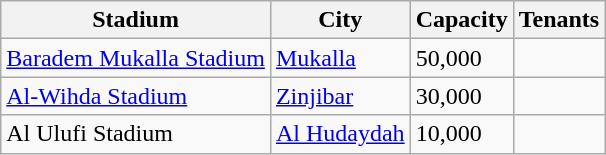<table class="wikitable sortable">
<tr>
<th>Stadium</th>
<th>City</th>
<th>Capacity</th>
<th>Tenants</th>
</tr>
<tr>
<td><a href='#'>Baradem Mukalla Stadium</a></td>
<td><a href='#'>Mukalla</a></td>
<td>50,000</td>
<td></td>
</tr>
<tr>
<td><a href='#'>Al-Wihda Stadium</a></td>
<td><a href='#'>Zinjibar</a></td>
<td>30,000</td>
<td></td>
</tr>
<tr>
<td>Al Ulufi Stadium</td>
<td><a href='#'>Al Hudaydah</a></td>
<td>10,000</td>
<td></td>
</tr>
</table>
